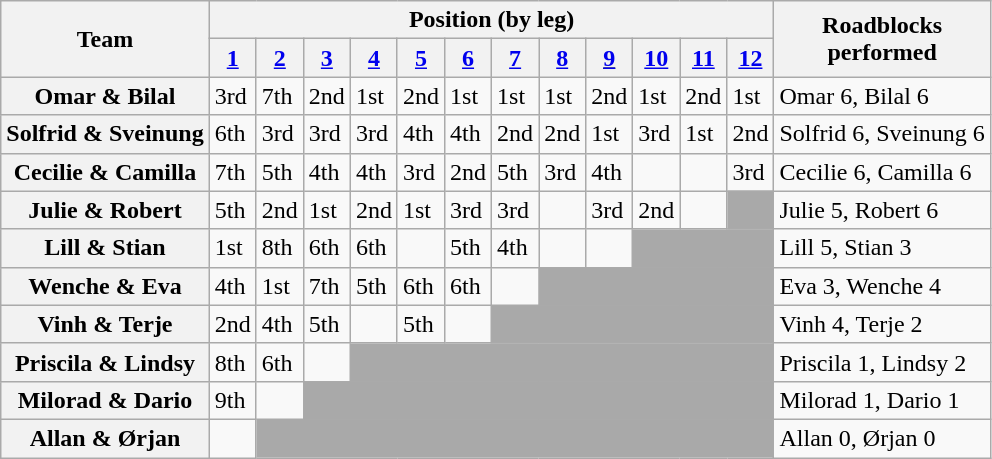<table class=wikitable style="white-space:nowrap;">
<tr>
<th rowspan=2>Team</th>
<th colspan=12>Position (by leg)</th>
<th rowspan=2>Roadblocks<br>performed</th>
</tr>
<tr>
<th><a href='#'>1</a></th>
<th><a href='#'>2</a></th>
<th><a href='#'>3</a></th>
<th><a href='#'>4</a></th>
<th><a href='#'>5</a></th>
<th><a href='#'>6</a></th>
<th><a href='#'>7</a></th>
<th><a href='#'>8</a><span></span></th>
<th><u><a href='#'>9</a></u></th>
<th><a href='#'>10</a></th>
<th><a href='#'>11</a><span></span></th>
<th><a href='#'>12</a></th>
</tr>
<tr>
<th>Omar & Bilal</th>
<td>3rd</td>
<td>7th</td>
<td>2nd</td>
<td>1st</td>
<td>2nd</td>
<td>1st</td>
<td>1st</td>
<td>1st</td>
<td>2nd</td>
<td>1st</td>
<td>2nd</td>
<td>1st</td>
<td>Omar 6, Bilal 6</td>
</tr>
<tr>
<th>Solfrid & Sveinung</th>
<td>6th</td>
<td>3rd</td>
<td>3rd</td>
<td>3rd</td>
<td>4th</td>
<td>4th</td>
<td>2nd</td>
<td>2nd</td>
<td>1st</td>
<td>3rd</td>
<td>1st</td>
<td>2nd</td>
<td>Solfrid 6, Sveinung 6</td>
</tr>
<tr>
<th>Cecilie & Camilla</th>
<td>7th</td>
<td>5th</td>
<td>4th</td>
<td>4th</td>
<td>3rd</td>
<td>2nd</td>
<td>5th</td>
<td>3rd</td>
<td>4th</td>
<td></td>
<td></td>
<td>3rd</td>
<td>Cecilie 6, Camilla 6</td>
</tr>
<tr>
<th>Julie & Robert</th>
<td>5th</td>
<td>2nd</td>
<td>1st</td>
<td>2nd</td>
<td>1st</td>
<td>3rd</td>
<td>3rd</td>
<td></td>
<td>3rd</td>
<td>2nd</td>
<td></td>
<td style="background:darkgrey;" colspan=1></td>
<td>Julie 5, Robert 6</td>
</tr>
<tr>
<th>Lill & Stian</th>
<td>1st</td>
<td>8th</td>
<td>6th</td>
<td>6th</td>
<td></td>
<td>5th</td>
<td>4th</td>
<td></td>
<td></td>
<td style="background:darkgrey;" colspan=3></td>
<td>Lill 5, Stian 3</td>
</tr>
<tr>
<th>Wenche & Eva</th>
<td>4th</td>
<td>1st</td>
<td>7th</td>
<td>5th</td>
<td>6th</td>
<td>6th</td>
<td></td>
<td style="background:darkgrey;" colspan=5></td>
<td>Eva 3, Wenche 4</td>
</tr>
<tr>
<th>Vinh & Terje</th>
<td>2nd</td>
<td>4th</td>
<td>5th</td>
<td></td>
<td>5th</td>
<td></td>
<td style="background:darkgrey;" colspan=6></td>
<td>Vinh 4, Terje 2</td>
</tr>
<tr>
<th>Priscila & Lindsy</th>
<td>8th</td>
<td>6th</td>
<td></td>
<td style="background:darkgrey;" colspan=9></td>
<td>Priscila 1, Lindsy 2</td>
</tr>
<tr>
<th>Milorad & Dario</th>
<td>9th</td>
<td></td>
<td style="background:darkgrey;" colspan=10></td>
<td>Milorad 1, Dario 1</td>
</tr>
<tr>
<th>Allan & Ørjan</th>
<td></td>
<td style="background:darkgrey;" colspan=11></td>
<td>Allan 0, Ørjan 0</td>
</tr>
</table>
